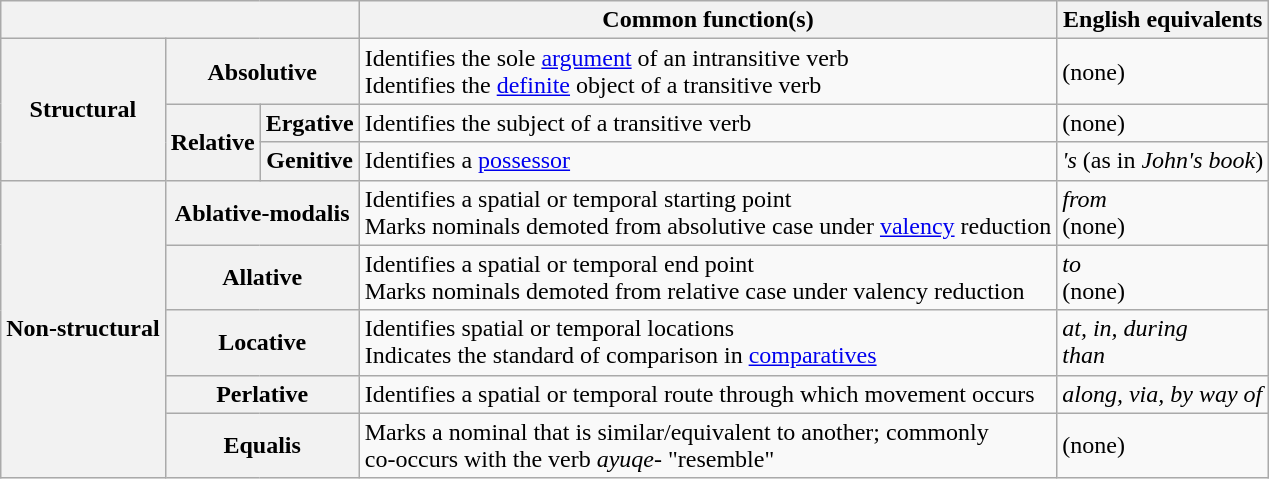<table class="wikitable">
<tr>
<th colspan="3"></th>
<th>Common function(s)</th>
<th>English equivalents</th>
</tr>
<tr>
<th rowspan="3">Structural</th>
<th colspan="2">Absolutive</th>
<td>Identifies the sole <a href='#'>argument</a> of an intransitive verb<br>Identifies the <a href='#'>definite</a> object of a transitive verb</td>
<td>(none)</td>
</tr>
<tr>
<th rowspan="2">Relative</th>
<th>Ergative</th>
<td>Identifies the subject of a transitive verb</td>
<td>(none)</td>
</tr>
<tr>
<th>Genitive</th>
<td>Identifies a <a href='#'>possessor</a></td>
<td><em>'s</em> (as in <em>John's book</em>)</td>
</tr>
<tr>
<th rowspan="5">Non-structural</th>
<th colspan="2">Ablative-modalis</th>
<td>Identifies a spatial or temporal starting point<br>Marks nominals demoted from absolutive case under <a href='#'>valency</a> reduction</td>
<td><em>from</em><br>(none)</td>
</tr>
<tr>
<th colspan="2">Allative</th>
<td>Identifies a spatial or temporal end point<br>Marks nominals demoted from relative case under valency reduction</td>
<td><em>to</em><br>(none)</td>
</tr>
<tr>
<th colspan="2">Locative</th>
<td>Identifies spatial or temporal locations<br>Indicates the standard of comparison in <a href='#'>comparatives</a></td>
<td><em>at, in, during</em><br><em>than</em></td>
</tr>
<tr>
<th colspan="2">Perlative</th>
<td>Identifies a spatial or temporal route through which movement occurs</td>
<td><em>along, via, by way of</em></td>
</tr>
<tr>
<th colspan="2">Equalis</th>
<td>Marks a nominal that is similar/equivalent to another; commonly<br>co-occurs with the verb <em>ayuqe-</em> "resemble"</td>
<td>(none)</td>
</tr>
</table>
